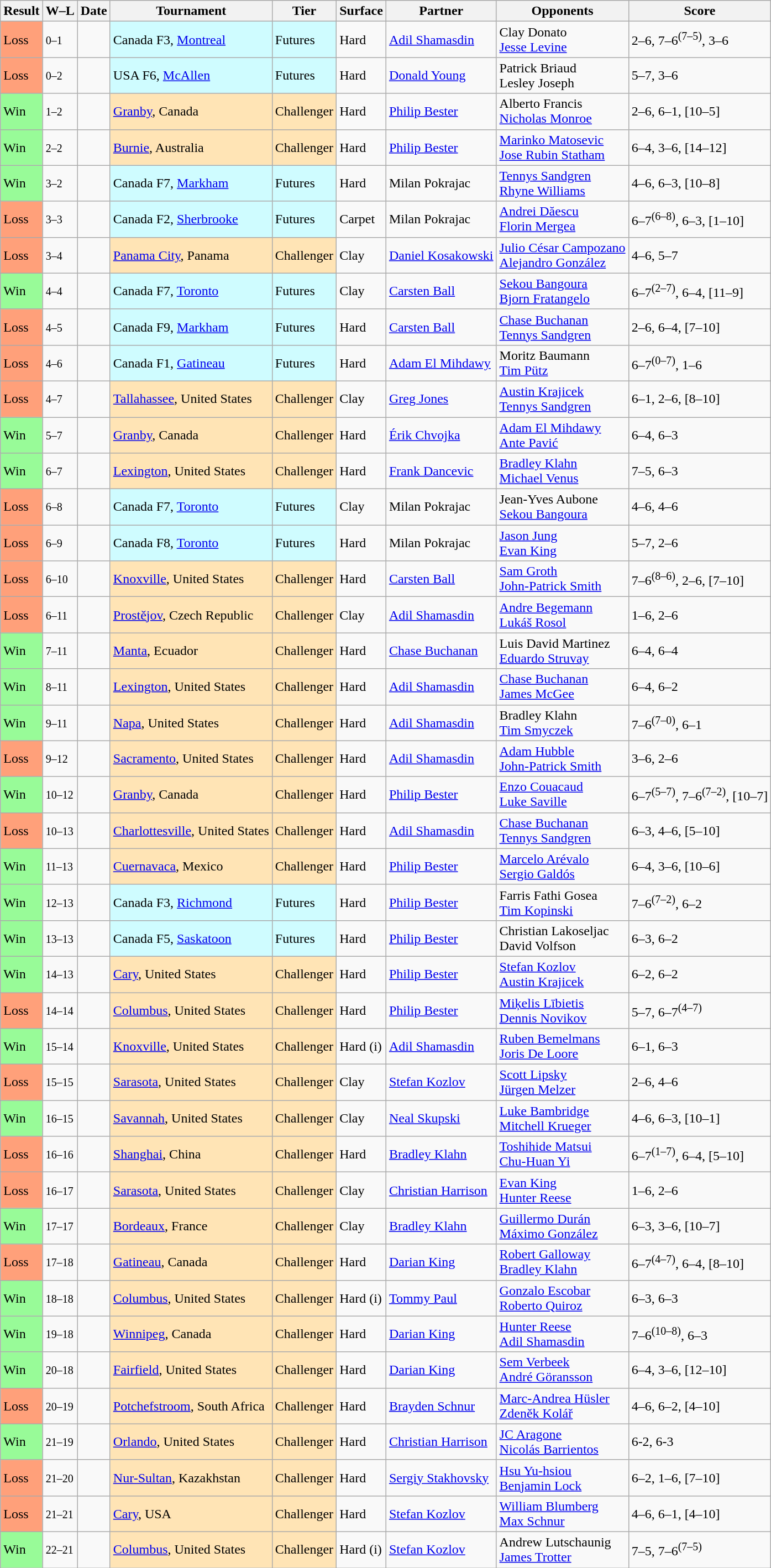<table class="sortable wikitable">
<tr>
<th>Result</th>
<th class="unsortable">W–L</th>
<th>Date</th>
<th>Tournament</th>
<th>Tier</th>
<th>Surface</th>
<th>Partner</th>
<th>Opponents</th>
<th class="unsortable">Score</th>
</tr>
<tr>
<td style="background:#ffa07a;">Loss</td>
<td><small>0–1</small></td>
<td></td>
<td style="background:#cffcff;">Canada F3, <a href='#'>Montreal</a></td>
<td style="background:#cffcff;">Futures</td>
<td>Hard</td>
<td> <a href='#'>Adil Shamasdin</a></td>
<td> Clay Donato <br>  <a href='#'>Jesse Levine</a></td>
<td>2–6, 7–6<sup>(7–5)</sup>, 3–6</td>
</tr>
<tr>
<td style="background:#ffa07a;">Loss</td>
<td><small>0–2</small></td>
<td></td>
<td style="background:#cffcff;">USA F6, <a href='#'>McAllen</a></td>
<td style="background:#cffcff;">Futures</td>
<td>Hard</td>
<td> <a href='#'>Donald Young</a></td>
<td> Patrick Briaud <br>  Lesley Joseph</td>
<td>5–7, 3–6</td>
</tr>
<tr>
<td style="background:#98fb98;">Win</td>
<td><small>1–2</small></td>
<td></td>
<td style="background:moccasin;"><a href='#'>Granby</a>, Canada</td>
<td style="background:moccasin;">Challenger</td>
<td>Hard</td>
<td> <a href='#'>Philip Bester</a></td>
<td> Alberto Francis <br>  <a href='#'>Nicholas Monroe</a></td>
<td>2–6, 6–1, [10–5]</td>
</tr>
<tr>
<td style="background:#98fb98;">Win</td>
<td><small>2–2</small></td>
<td></td>
<td style="background:moccasin;"><a href='#'>Burnie</a>, Australia</td>
<td style="background:moccasin;">Challenger</td>
<td>Hard</td>
<td> <a href='#'>Philip Bester</a></td>
<td> <a href='#'>Marinko Matosevic</a> <br>  <a href='#'>Jose Rubin Statham</a></td>
<td>6–4, 3–6, [14–12]</td>
</tr>
<tr>
<td style="background:#98fb98;">Win</td>
<td><small>3–2</small></td>
<td></td>
<td style="background:#cffcff;">Canada F7, <a href='#'>Markham</a></td>
<td style="background:#cffcff;">Futures</td>
<td>Hard</td>
<td> Milan Pokrajac</td>
<td> <a href='#'>Tennys Sandgren</a> <br>  <a href='#'>Rhyne Williams</a></td>
<td>4–6, 6–3, [10–8]</td>
</tr>
<tr>
<td style="background:#ffa07a;">Loss</td>
<td><small>3–3</small></td>
<td></td>
<td style="background:#cffcff;">Canada F2, <a href='#'>Sherbrooke</a></td>
<td style="background:#cffcff;">Futures</td>
<td>Carpet</td>
<td> Milan Pokrajac</td>
<td> <a href='#'>Andrei Dăescu</a> <br>  <a href='#'>Florin Mergea</a></td>
<td>6–7<sup>(6–8)</sup>, 6–3, [1–10]</td>
</tr>
<tr>
<td style="background:#ffa07a;">Loss</td>
<td><small>3–4</small></td>
<td></td>
<td style="background:moccasin;"><a href='#'>Panama City</a>, Panama</td>
<td style="background:moccasin;">Challenger</td>
<td>Clay</td>
<td> <a href='#'>Daniel Kosakowski</a></td>
<td> <a href='#'>Julio César Campozano</a> <br>  <a href='#'>Alejandro González</a></td>
<td>4–6, 5–7</td>
</tr>
<tr>
<td style="background:#98fb98;">Win</td>
<td><small>4–4</small></td>
<td></td>
<td style="background:#cffcff;">Canada F7, <a href='#'>Toronto</a></td>
<td style="background:#cffcff;">Futures</td>
<td>Clay</td>
<td> <a href='#'>Carsten Ball</a></td>
<td> <a href='#'>Sekou Bangoura</a> <br>  <a href='#'>Bjorn Fratangelo</a></td>
<td>6–7<sup>(2–7)</sup>, 6–4, [11–9]</td>
</tr>
<tr>
<td style="background:#ffa07a;">Loss</td>
<td><small>4–5</small></td>
<td></td>
<td style="background:#cffcff;">Canada F9, <a href='#'>Markham</a></td>
<td style="background:#cffcff;">Futures</td>
<td>Hard</td>
<td> <a href='#'>Carsten Ball</a></td>
<td> <a href='#'>Chase Buchanan</a> <br>  <a href='#'>Tennys Sandgren</a></td>
<td>2–6, 6–4, [7–10]</td>
</tr>
<tr>
<td style="background:#ffa07a;">Loss</td>
<td><small>4–6</small></td>
<td></td>
<td style="background:#cffcff;">Canada F1, <a href='#'>Gatineau</a></td>
<td style="background:#cffcff;">Futures</td>
<td>Hard</td>
<td> <a href='#'>Adam El Mihdawy</a></td>
<td> Moritz Baumann <br>  <a href='#'>Tim Pütz</a></td>
<td>6–7<sup>(0–7)</sup>, 1–6</td>
</tr>
<tr>
<td style="background:#ffa07a;">Loss</td>
<td><small>4–7</small></td>
<td></td>
<td style="background:moccasin;"><a href='#'>Tallahassee</a>, United States</td>
<td style="background:moccasin;">Challenger</td>
<td>Clay</td>
<td> <a href='#'>Greg Jones</a></td>
<td> <a href='#'>Austin Krajicek</a> <br>  <a href='#'>Tennys Sandgren</a></td>
<td>6–1, 2–6, [8–10]</td>
</tr>
<tr>
<td style="background:#98fb98;">Win</td>
<td><small>5–7</small></td>
<td></td>
<td style="background:moccasin;"><a href='#'>Granby</a>, Canada</td>
<td style="background:moccasin;">Challenger</td>
<td>Hard</td>
<td> <a href='#'>Érik Chvojka</a></td>
<td> <a href='#'>Adam El Mihdawy</a> <br>  <a href='#'>Ante Pavić</a></td>
<td>6–4, 6–3</td>
</tr>
<tr>
<td style="background:#98fb98;">Win</td>
<td><small>6–7</small></td>
<td></td>
<td style="background:moccasin;"><a href='#'>Lexington</a>, United States</td>
<td style="background:moccasin;">Challenger</td>
<td>Hard</td>
<td> <a href='#'>Frank Dancevic</a></td>
<td> <a href='#'>Bradley Klahn</a> <br>  <a href='#'>Michael Venus</a></td>
<td>7–5, 6–3</td>
</tr>
<tr>
<td style="background:#ffa07a;">Loss</td>
<td><small>6–8</small></td>
<td></td>
<td style="background:#cffcff;">Canada F7, <a href='#'>Toronto</a></td>
<td style="background:#cffcff;">Futures</td>
<td>Clay</td>
<td> Milan Pokrajac</td>
<td> Jean-Yves Aubone <br>  <a href='#'>Sekou Bangoura</a></td>
<td>4–6, 4–6</td>
</tr>
<tr>
<td style="background:#ffa07a;">Loss</td>
<td><small>6–9</small></td>
<td></td>
<td style="background:#cffcff;">Canada F8, <a href='#'>Toronto</a></td>
<td style="background:#cffcff;">Futures</td>
<td>Hard</td>
<td> Milan Pokrajac</td>
<td> <a href='#'>Jason Jung</a> <br>  <a href='#'>Evan King</a></td>
<td>5–7, 2–6</td>
</tr>
<tr>
<td style="background:#ffa07a;">Loss</td>
<td><small>6–10</small></td>
<td></td>
<td style="background:moccasin;"><a href='#'>Knoxville</a>, United States</td>
<td style="background:moccasin;">Challenger</td>
<td>Hard</td>
<td> <a href='#'>Carsten Ball</a></td>
<td> <a href='#'>Sam Groth</a> <br>  <a href='#'>John-Patrick Smith</a></td>
<td>7–6<sup>(8–6)</sup>, 2–6, [7–10]</td>
</tr>
<tr>
<td style="background:#ffa07a;">Loss</td>
<td><small>6–11</small></td>
<td></td>
<td style="background:moccasin;"><a href='#'>Prostějov</a>, Czech Republic</td>
<td style="background:moccasin;">Challenger</td>
<td>Clay</td>
<td> <a href='#'>Adil Shamasdin</a></td>
<td> <a href='#'>Andre Begemann</a> <br>  <a href='#'>Lukáš Rosol</a></td>
<td>1–6, 2–6</td>
</tr>
<tr>
<td style="background:#98fb98;">Win</td>
<td><small>7–11</small></td>
<td></td>
<td style="background:moccasin;"><a href='#'>Manta</a>, Ecuador</td>
<td style="background:moccasin;">Challenger</td>
<td>Hard</td>
<td> <a href='#'>Chase Buchanan</a></td>
<td> Luis David Martinez <br>  <a href='#'>Eduardo Struvay</a></td>
<td>6–4, 6–4</td>
</tr>
<tr>
<td style="background:#98fb98;">Win</td>
<td><small>8–11</small></td>
<td></td>
<td style="background:moccasin;"><a href='#'>Lexington</a>, United States</td>
<td style="background:moccasin;">Challenger</td>
<td>Hard</td>
<td> <a href='#'>Adil Shamasdin</a></td>
<td> <a href='#'>Chase Buchanan</a> <br>  <a href='#'>James McGee</a></td>
<td>6–4, 6–2</td>
</tr>
<tr>
<td style="background:#98fb98;">Win</td>
<td><small>9–11</small></td>
<td></td>
<td style="background:moccasin;"><a href='#'>Napa</a>, United States</td>
<td style="background:moccasin;">Challenger</td>
<td>Hard</td>
<td> <a href='#'>Adil Shamasdin</a></td>
<td> Bradley Klahn <br>  <a href='#'>Tim Smyczek</a></td>
<td>7–6<sup>(7–0)</sup>, 6–1</td>
</tr>
<tr>
<td style="background:#ffa07a;">Loss</td>
<td><small>9–12</small></td>
<td></td>
<td style="background:moccasin;"><a href='#'>Sacramento</a>, United States</td>
<td style="background:moccasin;">Challenger</td>
<td>Hard</td>
<td> <a href='#'>Adil Shamasdin</a></td>
<td> <a href='#'>Adam Hubble</a> <br>  <a href='#'>John-Patrick Smith</a></td>
<td>3–6, 2–6</td>
</tr>
<tr>
<td style="background:#98fb98;">Win</td>
<td><small>10–12</small></td>
<td></td>
<td style="background:moccasin;"><a href='#'>Granby</a>, Canada</td>
<td style="background:moccasin;">Challenger</td>
<td>Hard</td>
<td> <a href='#'>Philip Bester</a></td>
<td> <a href='#'>Enzo Couacaud</a> <br>  <a href='#'>Luke Saville</a></td>
<td>6–7<sup>(5–7)</sup>, 7–6<sup>(7–2)</sup>, [10–7]</td>
</tr>
<tr>
<td style="background:#ffa07a;">Loss</td>
<td><small>10–13</small></td>
<td></td>
<td style="background:moccasin;"><a href='#'>Charlottesville</a>, United States</td>
<td style="background:moccasin;">Challenger</td>
<td>Hard</td>
<td> <a href='#'>Adil Shamasdin</a></td>
<td> <a href='#'>Chase Buchanan</a> <br>  <a href='#'>Tennys Sandgren</a></td>
<td>6–3, 4–6, [5–10]</td>
</tr>
<tr>
<td style="background:#98fb98;">Win</td>
<td><small>11–13</small></td>
<td></td>
<td style="background:moccasin;"><a href='#'>Cuernavaca</a>, Mexico</td>
<td style="background:moccasin;">Challenger</td>
<td>Hard</td>
<td> <a href='#'>Philip Bester</a></td>
<td> <a href='#'>Marcelo Arévalo</a> <br>  <a href='#'>Sergio Galdós</a></td>
<td>6–4, 3–6, [10–6]</td>
</tr>
<tr>
<td style="background:#98fb98;">Win</td>
<td><small>12–13</small></td>
<td></td>
<td style="background:#cffcff;">Canada F3, <a href='#'>Richmond</a></td>
<td style="background:#cffcff;">Futures</td>
<td>Hard</td>
<td> <a href='#'>Philip Bester</a></td>
<td> Farris Fathi Gosea <br>  <a href='#'>Tim Kopinski</a></td>
<td>7–6<sup>(7–2)</sup>, 6–2</td>
</tr>
<tr>
<td style="background:#98fb98;">Win</td>
<td><small>13–13</small></td>
<td></td>
<td style="background:#cffcff;">Canada F5, <a href='#'>Saskatoon</a></td>
<td style="background:#cffcff;">Futures</td>
<td>Hard</td>
<td> <a href='#'>Philip Bester</a></td>
<td> Christian Lakoseljac <br>  David Volfson</td>
<td>6–3, 6–2</td>
</tr>
<tr>
<td style="background:#98fb98;">Win</td>
<td><small>14–13</small></td>
<td></td>
<td style="background:moccasin;"><a href='#'>Cary</a>, United States</td>
<td style="background:moccasin;">Challenger</td>
<td>Hard</td>
<td> <a href='#'>Philip Bester</a></td>
<td> <a href='#'>Stefan Kozlov</a> <br>  <a href='#'>Austin Krajicek</a></td>
<td>6–2, 6–2</td>
</tr>
<tr>
<td style="background:#ffa07a;">Loss</td>
<td><small>14–14</small></td>
<td></td>
<td style="background:moccasin;"><a href='#'>Columbus</a>, United States</td>
<td style="background:moccasin;">Challenger</td>
<td>Hard</td>
<td> <a href='#'>Philip Bester</a></td>
<td> <a href='#'>Miķelis Lībietis</a> <br>  <a href='#'>Dennis Novikov</a></td>
<td>5–7, 6–7<sup>(4–7)</sup></td>
</tr>
<tr>
<td style="background:#98fb98;">Win</td>
<td><small>15–14</small></td>
<td></td>
<td style="background:moccasin;"><a href='#'>Knoxville</a>, United States</td>
<td style="background:moccasin;">Challenger</td>
<td>Hard (i)</td>
<td> <a href='#'>Adil Shamasdin</a></td>
<td> <a href='#'>Ruben Bemelmans</a> <br>  <a href='#'>Joris De Loore</a></td>
<td>6–1, 6–3</td>
</tr>
<tr>
<td style="background:#ffa07a;">Loss</td>
<td><small>15–15</small></td>
<td></td>
<td style="background:moccasin;"><a href='#'>Sarasota</a>, United States</td>
<td style="background:moccasin;">Challenger</td>
<td>Clay</td>
<td> <a href='#'>Stefan Kozlov</a></td>
<td> <a href='#'>Scott Lipsky</a> <br>  <a href='#'>Jürgen Melzer</a></td>
<td>2–6, 4–6</td>
</tr>
<tr>
<td style="background:#98fb98;">Win</td>
<td><small>16–15</small></td>
<td></td>
<td style="background:moccasin;"><a href='#'>Savannah</a>, United States</td>
<td style="background:moccasin;">Challenger</td>
<td>Clay</td>
<td> <a href='#'>Neal Skupski</a></td>
<td> <a href='#'>Luke Bambridge</a> <br>  <a href='#'>Mitchell Krueger</a></td>
<td>4–6, 6–3, [10–1]</td>
</tr>
<tr>
<td style="background:#ffa07a;">Loss</td>
<td><small>16–16</small></td>
<td></td>
<td style="background:moccasin;"><a href='#'>Shanghai</a>, China</td>
<td style="background:moccasin;">Challenger</td>
<td>Hard</td>
<td> <a href='#'>Bradley Klahn</a></td>
<td> <a href='#'>Toshihide Matsui</a> <br>  <a href='#'>Chu-Huan Yi</a></td>
<td>6–7<sup>(1–7)</sup>, 6–4, [5–10]</td>
</tr>
<tr>
<td style="background:#ffa07a;">Loss</td>
<td><small>16–17</small></td>
<td></td>
<td style="background:moccasin;"><a href='#'>Sarasota</a>, United States</td>
<td style="background:moccasin;">Challenger</td>
<td>Clay</td>
<td> <a href='#'>Christian Harrison</a></td>
<td> <a href='#'>Evan King</a> <br>  <a href='#'>Hunter Reese</a></td>
<td>1–6, 2–6</td>
</tr>
<tr>
<td style="background:#98fb98;">Win</td>
<td><small>17–17</small></td>
<td></td>
<td style="background:moccasin;"><a href='#'>Bordeaux</a>, France</td>
<td style="background:moccasin;">Challenger</td>
<td>Clay</td>
<td> <a href='#'>Bradley Klahn</a></td>
<td> <a href='#'>Guillermo Durán</a> <br>  <a href='#'>Máximo González</a></td>
<td>6–3, 3–6, [10–7]</td>
</tr>
<tr>
<td style="background:#ffa07a;">Loss</td>
<td><small>17–18</small></td>
<td></td>
<td style="background:moccasin;"><a href='#'>Gatineau</a>, Canada</td>
<td style="background:moccasin;">Challenger</td>
<td>Hard</td>
<td> <a href='#'>Darian King</a></td>
<td> <a href='#'>Robert Galloway</a> <br>  <a href='#'>Bradley Klahn</a></td>
<td>6–7<sup>(4–7)</sup>, 6–4, [8–10]</td>
</tr>
<tr>
<td style="background:#98fb98;">Win</td>
<td><small>18–18</small></td>
<td></td>
<td style="background:moccasin;"><a href='#'>Columbus</a>, United States</td>
<td style="background:moccasin;">Challenger</td>
<td>Hard (i)</td>
<td> <a href='#'>Tommy Paul</a></td>
<td> <a href='#'>Gonzalo Escobar</a> <br>  <a href='#'>Roberto Quiroz</a></td>
<td>6–3, 6–3</td>
</tr>
<tr>
<td style="background:#98fb98;">Win</td>
<td><small>19–18</small></td>
<td></td>
<td style="background:moccasin;"><a href='#'>Winnipeg</a>, Canada</td>
<td style="background:moccasin;">Challenger</td>
<td>Hard</td>
<td> <a href='#'>Darian King</a></td>
<td> <a href='#'>Hunter Reese</a> <br>  <a href='#'>Adil Shamasdin</a></td>
<td>7–6<sup>(10–8)</sup>, 6–3</td>
</tr>
<tr>
<td style="background:#98fb98;">Win</td>
<td><small>20–18</small></td>
<td></td>
<td style="background:moccasin;"><a href='#'>Fairfield</a>, United States</td>
<td style="background:moccasin;">Challenger</td>
<td>Hard</td>
<td> <a href='#'>Darian King</a></td>
<td> <a href='#'>Sem Verbeek</a> <br>  <a href='#'>André Göransson</a></td>
<td>6–4, 3–6, [12–10]</td>
</tr>
<tr>
<td style="background:#ffa07a;">Loss</td>
<td><small>20–19</small></td>
<td></td>
<td style="background:moccasin;"><a href='#'>Potchefstroom</a>, South Africa</td>
<td style="background:moccasin;">Challenger</td>
<td>Hard</td>
<td> <a href='#'>Brayden Schnur</a></td>
<td> <a href='#'>Marc-Andrea Hüsler</a> <br>  <a href='#'>Zdeněk Kolář</a></td>
<td>4–6, 6–2, [4–10]</td>
</tr>
<tr>
<td style="background:#98fb98;">Win</td>
<td><small>21–19</small></td>
<td></td>
<td style="background:moccasin;"><a href='#'>Orlando</a>, United States</td>
<td style="background:moccasin;">Challenger</td>
<td>Hard</td>
<td> <a href='#'>Christian Harrison</a></td>
<td> <a href='#'>JC Aragone</a><br> <a href='#'>Nicolás Barrientos</a></td>
<td>6-2, 6-3</td>
</tr>
<tr>
<td style="background:#ffa07a;">Loss</td>
<td><small>21–20</small></td>
<td></td>
<td style="background:moccasin;"><a href='#'>Nur-Sultan</a>, Kazakhstan</td>
<td style="background:moccasin;">Challenger</td>
<td>Hard</td>
<td> <a href='#'>Sergiy Stakhovsky</a></td>
<td> <a href='#'>Hsu Yu-hsiou</a><br> <a href='#'>Benjamin Lock</a></td>
<td>6–2, 1–6, [7–10]</td>
</tr>
<tr>
<td style="background:#ffa07a;">Loss</td>
<td><small>21–21</small></td>
<td></td>
<td style="background:moccasin;"><a href='#'>Cary</a>, USA</td>
<td style="background:moccasin;">Challenger</td>
<td>Hard</td>
<td> <a href='#'>Stefan Kozlov</a></td>
<td> <a href='#'>William Blumberg</a><br> <a href='#'>Max Schnur</a></td>
<td>4–6, 6–1, [4–10]</td>
</tr>
<tr>
<td style="background:#98fb98;">Win</td>
<td><small>22–21</small></td>
<td></td>
<td style="background:moccasin;"><a href='#'>Columbus</a>, United States</td>
<td style="background:moccasin;">Challenger</td>
<td>Hard (i)</td>
<td> <a href='#'>Stefan Kozlov</a></td>
<td> Andrew Lutschaunig<br> <a href='#'>James Trotter</a></td>
<td>7–5, 7–6<sup>(7–5)</sup></td>
</tr>
</table>
